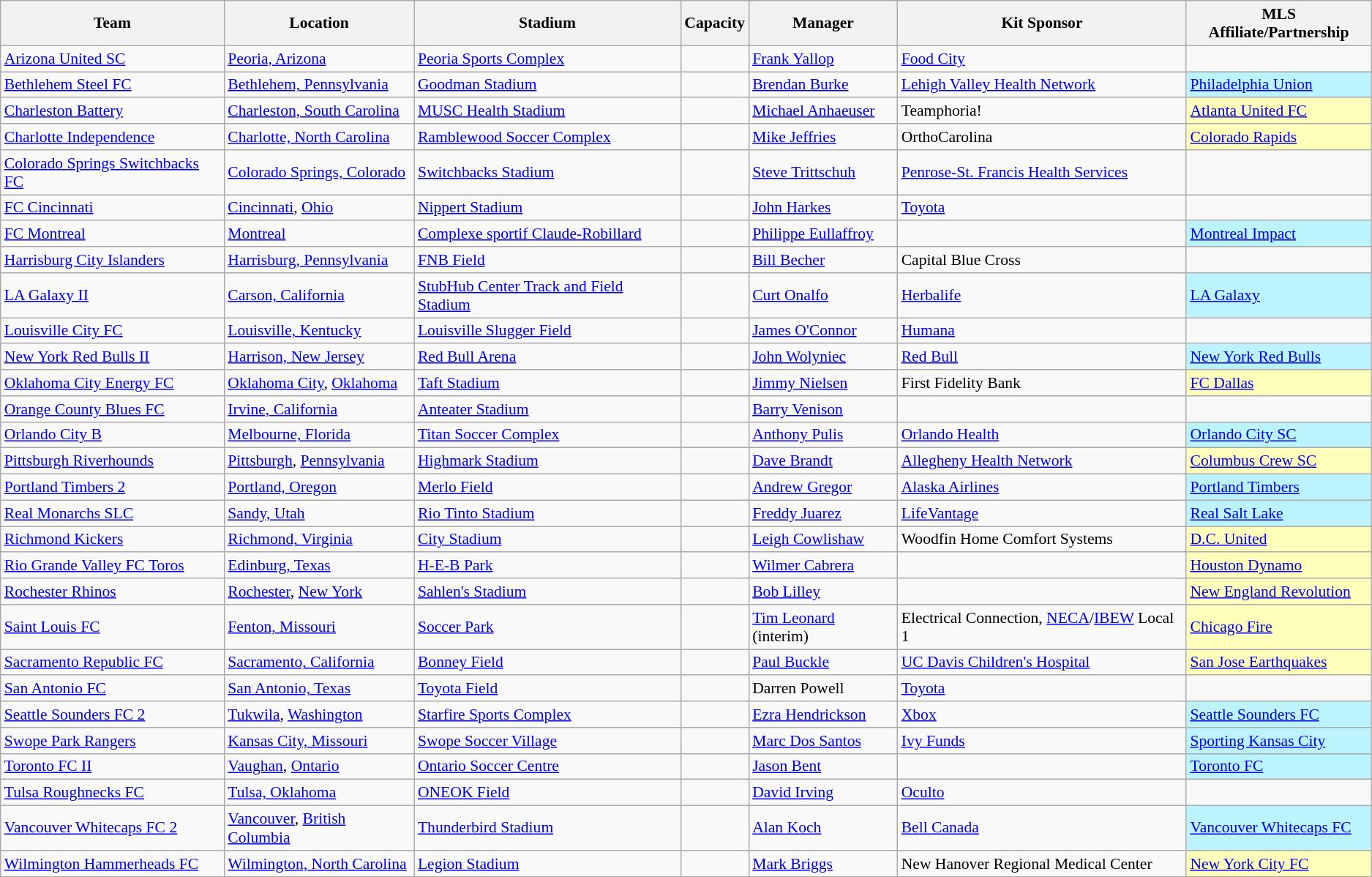<table class="wikitable sortable" border="1" style="font-size:90%;">
<tr>
<th>Team</th>
<th>Location</th>
<th>Stadium</th>
<th>Capacity</th>
<th>Manager</th>
<th>Kit Sponsor</th>
<th>MLS Affiliate/Partnership</th>
</tr>
<tr>
<td><a href='#'>Arizona United SC</a></td>
<td><a href='#'>Peoria, Arizona</a></td>
<td><a href='#'>Peoria Sports Complex</a></td>
<td style="text-align:center;"></td>
<td> <a href='#'>Frank Yallop</a></td>
<td><a href='#'>Food City</a></td>
<td></td>
</tr>
<tr>
<td><a href='#'>Bethlehem Steel FC</a></td>
<td><a href='#'>Bethlehem, Pennsylvania</a></td>
<td><a href='#'>Goodman Stadium</a></td>
<td style="text-align:center;"></td>
<td> <a href='#'>Brendan Burke</a></td>
<td><a href='#'>Lehigh Valley Health Network</a></td>
<td bgcolor=BBF3FF><a href='#'>Philadelphia Union</a></td>
</tr>
<tr>
<td><a href='#'>Charleston Battery</a></td>
<td><a href='#'>Charleston, South Carolina</a></td>
<td><a href='#'>MUSC Health Stadium</a></td>
<td style="text-align:center;"></td>
<td> <a href='#'>Michael Anhaeuser</a></td>
<td>Teamphoria!</td>
<td bgcolor=FFFFBB><a href='#'>Atlanta United FC</a></td>
</tr>
<tr>
<td><a href='#'>Charlotte Independence</a></td>
<td><a href='#'>Charlotte, North Carolina</a></td>
<td><a href='#'>Ramblewood Soccer Complex</a></td>
<td style="text-align:center;"></td>
<td> <a href='#'>Mike Jeffries</a></td>
<td>OrthoCarolina</td>
<td bgcolor=FFFFBB><a href='#'>Colorado Rapids</a></td>
</tr>
<tr>
<td><a href='#'>Colorado Springs Switchbacks FC</a></td>
<td><a href='#'>Colorado Springs, Colorado</a></td>
<td><a href='#'>Switchbacks Stadium</a></td>
<td style="text-align:center;"></td>
<td> <a href='#'>Steve Trittschuh</a></td>
<td><a href='#'>Penrose-St. Francis Health Services</a></td>
<td> </td>
</tr>
<tr>
<td><a href='#'>FC Cincinnati</a></td>
<td><a href='#'>Cincinnati</a>, <a href='#'>Ohio</a></td>
<td><a href='#'>Nippert Stadium</a></td>
<td style="text-align:center;"></td>
<td> <a href='#'>John Harkes</a></td>
<td><a href='#'>Toyota</a></td>
<td> </td>
</tr>
<tr>
<td><a href='#'>FC Montreal</a></td>
<td><a href='#'>Montreal</a></td>
<td><a href='#'>Complexe sportif Claude-Robillard</a></td>
<td style="text-align:center;"></td>
<td> <a href='#'>Philippe Eullaffroy</a></td>
<td></td>
<td bgcolor=BBF3FF><a href='#'>Montreal Impact</a></td>
</tr>
<tr>
<td><a href='#'>Harrisburg City Islanders</a></td>
<td><a href='#'>Harrisburg, Pennsylvania</a></td>
<td><a href='#'>FNB Field</a></td>
<td style="text-align:center;"></td>
<td> <a href='#'>Bill Becher</a></td>
<td>Capital Blue Cross</td>
<td> </td>
</tr>
<tr>
<td><a href='#'>LA Galaxy II</a></td>
<td><a href='#'>Carson, California</a></td>
<td><a href='#'>StubHub Center Track and Field Stadium</a></td>
<td style="text-align:center;"></td>
<td> <a href='#'>Curt Onalfo</a></td>
<td><a href='#'>Herbalife</a></td>
<td bgcolor=BBF3FF><a href='#'>LA Galaxy</a></td>
</tr>
<tr>
<td><a href='#'>Louisville City FC</a></td>
<td><a href='#'>Louisville, Kentucky</a></td>
<td><a href='#'>Louisville Slugger Field</a></td>
<td style="text-align:center;"></td>
<td> <a href='#'>James O'Connor</a></td>
<td><a href='#'>Humana</a></td>
<td> </td>
</tr>
<tr>
<td><a href='#'>New York Red Bulls II</a></td>
<td><a href='#'>Harrison, New Jersey</a></td>
<td><a href='#'>Red Bull Arena</a></td>
<td style="text-align:center;"></td>
<td> <a href='#'>John Wolyniec</a></td>
<td><a href='#'>Red Bull</a></td>
<td bgcolor=BBF3FF><a href='#'>New York Red Bulls</a></td>
</tr>
<tr>
<td><a href='#'>Oklahoma City Energy FC</a></td>
<td><a href='#'>Oklahoma City</a>, <a href='#'>Oklahoma</a></td>
<td><a href='#'>Taft Stadium</a></td>
<td style="text-align:center;"></td>
<td> <a href='#'>Jimmy Nielsen</a></td>
<td>First Fidelity Bank</td>
<td bgcolor=FFFFBB><a href='#'>FC Dallas</a></td>
</tr>
<tr>
<td><a href='#'>Orange County Blues FC</a></td>
<td><a href='#'>Irvine, California</a></td>
<td><a href='#'>Anteater Stadium</a></td>
<td style="text-align:center;"></td>
<td> <a href='#'>Barry Venison</a></td>
<td></td>
<td> </td>
</tr>
<tr>
<td><a href='#'>Orlando City B</a></td>
<td><a href='#'>Melbourne, Florida</a></td>
<td><a href='#'>Titan Soccer Complex</a></td>
<td style="text-align:center;"></td>
<td> <a href='#'>Anthony Pulis</a></td>
<td><a href='#'>Orlando Health</a></td>
<td bgcolor=BBF3FF><a href='#'>Orlando City SC</a></td>
</tr>
<tr>
<td><a href='#'>Pittsburgh Riverhounds</a></td>
<td><a href='#'>Pittsburgh</a>, <a href='#'>Pennsylvania</a></td>
<td><a href='#'>Highmark Stadium</a></td>
<td style="text-align:center;"></td>
<td> <a href='#'>Dave Brandt</a></td>
<td><a href='#'>Allegheny Health Network</a></td>
<td bgcolor=FFFFBB><a href='#'>Columbus Crew SC</a></td>
</tr>
<tr>
<td><a href='#'>Portland Timbers 2</a></td>
<td><a href='#'>Portland, Oregon</a></td>
<td><a href='#'>Merlo Field</a></td>
<td style="text-align:center;"></td>
<td> <a href='#'>Andrew Gregor</a></td>
<td><a href='#'>Alaska Airlines</a></td>
<td bgcolor=BBF3FF><a href='#'>Portland Timbers</a></td>
</tr>
<tr>
<td><a href='#'>Real Monarchs SLC</a></td>
<td><a href='#'>Sandy, Utah</a></td>
<td><a href='#'>Rio Tinto Stadium</a></td>
<td style="text-align:center;"></td>
<td> <a href='#'>Freddy Juarez</a></td>
<td><a href='#'>LifeVantage</a></td>
<td bgcolor=BBF3FF><a href='#'>Real Salt Lake</a></td>
</tr>
<tr>
<td><a href='#'>Richmond Kickers</a></td>
<td><a href='#'>Richmond, Virginia</a></td>
<td><a href='#'>City Stadium</a></td>
<td style="text-align:center;"></td>
<td> <a href='#'>Leigh Cowlishaw</a></td>
<td>Woodfin Home Comfort Systems</td>
<td bgcolor=FFFFBB><a href='#'>D.C. United</a></td>
</tr>
<tr>
<td><a href='#'>Rio Grande Valley FC Toros</a></td>
<td><a href='#'>Edinburg, Texas</a></td>
<td><a href='#'>H-E-B Park</a></td>
<td style="text-align:center;"></td>
<td> <a href='#'>Wilmer Cabrera</a></td>
<td> </td>
<td bgcolor=FFFFBB><a href='#'>Houston Dynamo</a></td>
</tr>
<tr>
<td><a href='#'>Rochester Rhinos</a></td>
<td><a href='#'>Rochester</a>, <a href='#'>New York</a></td>
<td><a href='#'>Sahlen's Stadium</a></td>
<td style="text-align:center;"></td>
<td> <a href='#'>Bob Lilley</a></td>
<td></td>
<td bgcolor=FFFFBB><a href='#'>New England Revolution</a></td>
</tr>
<tr>
<td><a href='#'>Saint Louis FC</a></td>
<td><a href='#'>Fenton, Missouri</a></td>
<td><a href='#'>Soccer Park</a></td>
<td style="text-align:center;"></td>
<td> <a href='#'>Tim Leonard</a> (interim)</td>
<td>Electrical Connection, <a href='#'>NECA</a>/<a href='#'>IBEW</a> Local 1</td>
<td bgcolor=FFFFBB><a href='#'>Chicago Fire</a></td>
</tr>
<tr>
<td><a href='#'>Sacramento Republic FC</a></td>
<td><a href='#'>Sacramento, California</a></td>
<td><a href='#'>Bonney Field</a></td>
<td style="text-align:center;"></td>
<td> <a href='#'>Paul Buckle</a></td>
<td><a href='#'>UC Davis Children's Hospital</a></td>
<td bgcolor=FFFFBB><a href='#'>San Jose Earthquakes</a></td>
</tr>
<tr>
<td><a href='#'>San Antonio FC</a></td>
<td><a href='#'>San Antonio, Texas</a></td>
<td><a href='#'>Toyota Field</a></td>
<td style="text-align:center;"></td>
<td> Darren Powell</td>
<td><a href='#'>Toyota</a></td>
<td></td>
</tr>
<tr>
<td><a href='#'>Seattle Sounders FC 2</a></td>
<td><a href='#'>Tukwila</a>, <a href='#'>Washington</a></td>
<td><a href='#'>Starfire Sports Complex</a></td>
<td style="text-align:center;"></td>
<td> <a href='#'>Ezra Hendrickson</a></td>
<td><a href='#'>Xbox</a></td>
<td bgcolor=BBF3FF><a href='#'>Seattle Sounders FC</a></td>
</tr>
<tr>
<td><a href='#'>Swope Park Rangers</a></td>
<td><a href='#'>Kansas City, Missouri</a></td>
<td><a href='#'>Swope Soccer Village</a></td>
<td style="text-align:center;"></td>
<td> <a href='#'>Marc Dos Santos</a></td>
<td><a href='#'>Ivy Funds</a></td>
<td bgcolor=BBF3FF><a href='#'>Sporting Kansas City</a></td>
</tr>
<tr>
<td><a href='#'>Toronto FC II</a></td>
<td><a href='#'>Vaughan</a>, <a href='#'>Ontario</a></td>
<td><a href='#'>Ontario Soccer Centre</a></td>
<td style="text-align:center;"></td>
<td> <a href='#'>Jason Bent</a></td>
<td></td>
<td bgcolor=BBF3FF><a href='#'>Toronto FC</a></td>
</tr>
<tr>
<td><a href='#'>Tulsa Roughnecks FC</a></td>
<td><a href='#'>Tulsa, Oklahoma</a></td>
<td><a href='#'>ONEOK Field</a></td>
<td style="text-align:center;"></td>
<td> <a href='#'>David Irving</a></td>
<td><a href='#'>Oculto</a></td>
<td></td>
</tr>
<tr>
<td><a href='#'>Vancouver Whitecaps FC 2</a></td>
<td><a href='#'>Vancouver</a>, <a href='#'>British Columbia</a></td>
<td><a href='#'>Thunderbird Stadium</a></td>
<td style="text-align:center;"></td>
<td> <a href='#'>Alan Koch</a></td>
<td><a href='#'>Bell Canada</a></td>
<td bgcolor=BBF3FF><a href='#'>Vancouver Whitecaps FC</a></td>
</tr>
<tr>
<td><a href='#'>Wilmington Hammerheads FC</a></td>
<td><a href='#'>Wilmington, North Carolina</a></td>
<td><a href='#'>Legion Stadium</a></td>
<td style="text-align:center;"></td>
<td> <a href='#'>Mark Briggs</a></td>
<td>New Hanover Regional Medical Center</td>
<td bgcolor=FFFFBB><a href='#'>New York City FC</a></td>
</tr>
</table>
